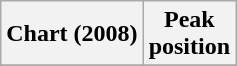<table class="wikitable plainrowheaders" style="text-align:center">
<tr>
<th scope="col">Chart (2008)</th>
<th scope="col">Peak<br>position</th>
</tr>
<tr>
</tr>
</table>
